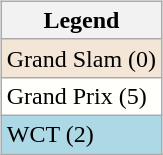<table width=43%>
<tr>
<td valign=top width=33% align=left><br><table class="wikitable">
<tr>
<th>Legend</th>
</tr>
<tr style="background:#f3e6d7;">
<td>Grand Slam (0)</td>
</tr>
<tr style="background:#fffffc;">
<td>Grand Prix (5)</td>
</tr>
<tr bgcolor="lightblue">
<td>WCT (2)</td>
</tr>
</table>
</td>
</tr>
</table>
